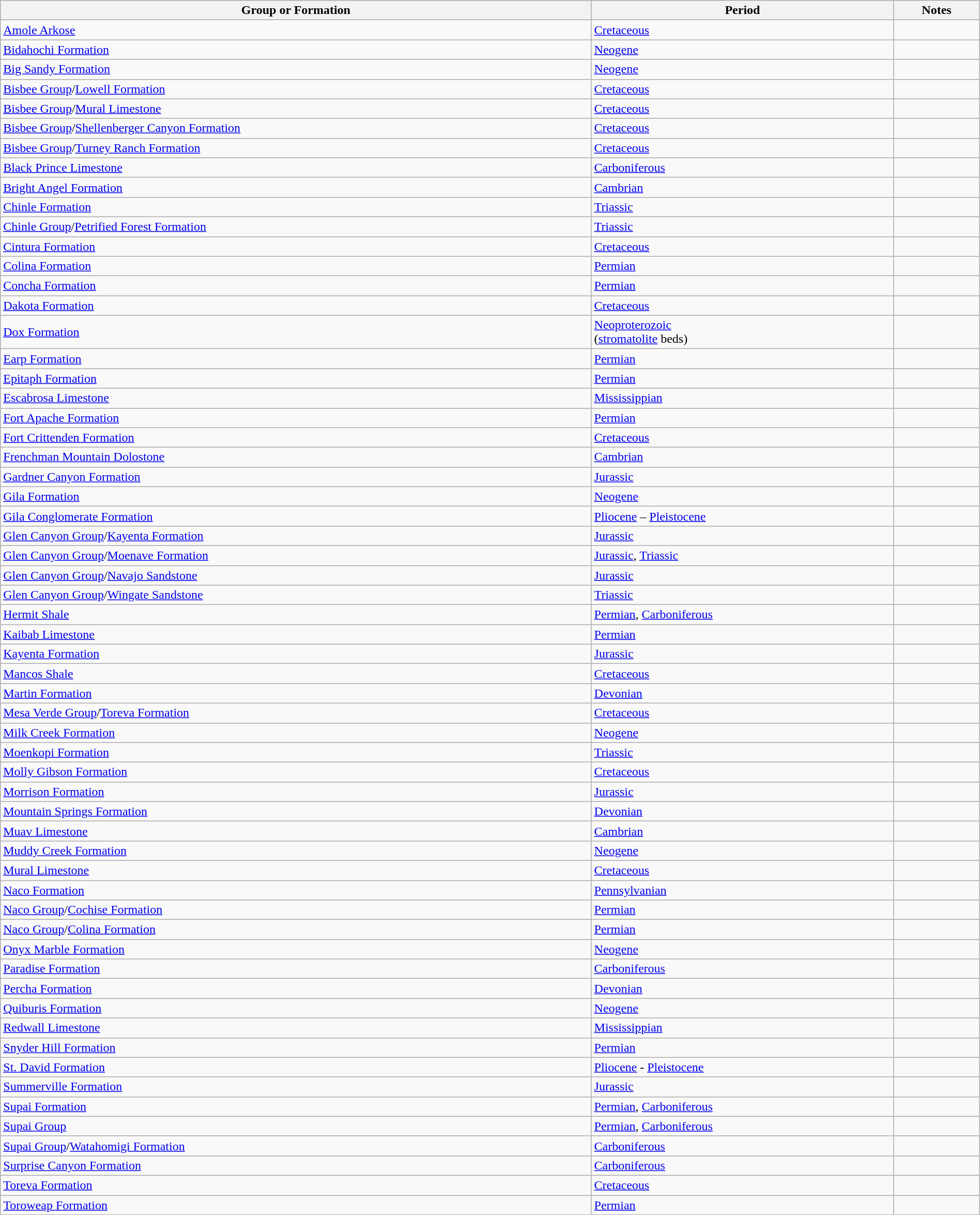<table class="wikitable sortable" style="width: 100%;">
<tr>
<th>Group or Formation</th>
<th>Period</th>
<th class="unsortable">Notes</th>
</tr>
<tr>
<td><a href='#'>Amole Arkose</a></td>
<td><a href='#'>Cretaceous</a></td>
<td></td>
</tr>
<tr>
<td><a href='#'>Bidahochi Formation</a></td>
<td><a href='#'>Neogene</a></td>
<td></td>
</tr>
<tr>
<td><a href='#'>Big Sandy Formation</a></td>
<td><a href='#'>Neogene</a></td>
<td></td>
</tr>
<tr>
<td><a href='#'>Bisbee Group</a>/<a href='#'>Lowell Formation</a></td>
<td><a href='#'>Cretaceous</a></td>
<td></td>
</tr>
<tr>
<td><a href='#'>Bisbee Group</a>/<a href='#'>Mural Limestone</a></td>
<td><a href='#'>Cretaceous</a></td>
<td></td>
</tr>
<tr>
<td><a href='#'>Bisbee Group</a>/<a href='#'>Shellenberger Canyon Formation</a></td>
<td><a href='#'>Cretaceous</a></td>
<td></td>
</tr>
<tr>
<td><a href='#'>Bisbee Group</a>/<a href='#'>Turney Ranch Formation</a></td>
<td><a href='#'>Cretaceous</a></td>
<td></td>
</tr>
<tr>
<td><a href='#'>Black Prince Limestone</a></td>
<td><a href='#'>Carboniferous</a></td>
<td></td>
</tr>
<tr>
<td><a href='#'>Bright Angel Formation</a></td>
<td><a href='#'>Cambrian</a></td>
<td></td>
</tr>
<tr>
<td><a href='#'>Chinle Formation</a></td>
<td><a href='#'>Triassic</a></td>
<td></td>
</tr>
<tr>
<td><a href='#'>Chinle Group</a>/<a href='#'>Petrified Forest Formation</a></td>
<td><a href='#'>Triassic</a></td>
<td></td>
</tr>
<tr>
<td><a href='#'>Cintura Formation</a></td>
<td><a href='#'>Cretaceous</a></td>
<td></td>
</tr>
<tr>
<td><a href='#'>Colina Formation</a></td>
<td><a href='#'>Permian</a></td>
<td></td>
</tr>
<tr>
<td><a href='#'>Concha Formation</a></td>
<td><a href='#'>Permian</a></td>
<td></td>
</tr>
<tr>
<td><a href='#'>Dakota Formation</a></td>
<td><a href='#'>Cretaceous</a></td>
<td></td>
</tr>
<tr>
<td><a href='#'>Dox Formation</a></td>
<td><a href='#'>Neoproterozoic</a><br>(<a href='#'>stromatolite</a> beds)</td>
<td></td>
</tr>
<tr>
<td><a href='#'>Earp Formation</a></td>
<td><a href='#'>Permian</a></td>
<td></td>
</tr>
<tr>
<td><a href='#'>Epitaph Formation</a></td>
<td><a href='#'>Permian</a></td>
<td></td>
</tr>
<tr>
<td><a href='#'>Escabrosa Limestone</a></td>
<td><a href='#'>Mississippian</a></td>
<td></td>
</tr>
<tr>
<td><a href='#'>Fort Apache Formation</a></td>
<td><a href='#'>Permian</a></td>
<td></td>
</tr>
<tr>
<td><a href='#'>Fort Crittenden Formation</a></td>
<td><a href='#'>Cretaceous</a></td>
<td></td>
</tr>
<tr>
<td><a href='#'>Frenchman Mountain Dolostone</a></td>
<td><a href='#'>Cambrian</a></td>
<td></td>
</tr>
<tr>
<td><a href='#'>Gardner Canyon Formation</a></td>
<td><a href='#'>Jurassic</a></td>
<td></td>
</tr>
<tr>
<td><a href='#'>Gila Formation</a></td>
<td><a href='#'>Neogene</a></td>
<td></td>
</tr>
<tr>
<td><a href='#'>Gila Conglomerate Formation</a></td>
<td><a href='#'>Pliocene</a> – <a href='#'>Pleistocene</a></td>
<td></td>
</tr>
<tr>
<td><a href='#'>Glen Canyon Group</a>/<a href='#'>Kayenta Formation</a></td>
<td><a href='#'>Jurassic</a></td>
<td></td>
</tr>
<tr>
<td><a href='#'>Glen Canyon Group</a>/<a href='#'>Moenave Formation</a></td>
<td><a href='#'>Jurassic</a>, <a href='#'>Triassic</a></td>
<td></td>
</tr>
<tr>
<td><a href='#'>Glen Canyon Group</a>/<a href='#'>Navajo Sandstone</a></td>
<td><a href='#'>Jurassic</a></td>
<td></td>
</tr>
<tr>
<td><a href='#'>Glen Canyon Group</a>/<a href='#'>Wingate Sandstone</a></td>
<td><a href='#'>Triassic</a></td>
<td></td>
</tr>
<tr>
<td><a href='#'>Hermit Shale</a></td>
<td><a href='#'>Permian</a>, <a href='#'>Carboniferous</a></td>
<td></td>
</tr>
<tr>
<td><a href='#'>Kaibab Limestone</a></td>
<td><a href='#'>Permian</a></td>
<td></td>
</tr>
<tr>
<td><a href='#'>Kayenta Formation</a></td>
<td><a href='#'>Jurassic</a></td>
<td></td>
</tr>
<tr>
<td><a href='#'>Mancos Shale</a></td>
<td><a href='#'>Cretaceous</a></td>
<td></td>
</tr>
<tr>
<td><a href='#'>Martin Formation</a></td>
<td><a href='#'>Devonian</a></td>
<td></td>
</tr>
<tr>
<td><a href='#'>Mesa Verde Group</a>/<a href='#'>Toreva Formation</a></td>
<td><a href='#'>Cretaceous</a></td>
<td></td>
</tr>
<tr>
<td><a href='#'>Milk Creek Formation</a></td>
<td><a href='#'>Neogene</a></td>
<td></td>
</tr>
<tr>
<td><a href='#'>Moenkopi Formation</a></td>
<td><a href='#'>Triassic</a></td>
<td></td>
</tr>
<tr>
<td><a href='#'>Molly Gibson Formation</a></td>
<td><a href='#'>Cretaceous</a></td>
<td></td>
</tr>
<tr>
<td><a href='#'>Morrison Formation</a></td>
<td><a href='#'>Jurassic</a></td>
<td></td>
</tr>
<tr>
<td><a href='#'>Mountain Springs Formation</a></td>
<td><a href='#'>Devonian</a></td>
<td></td>
</tr>
<tr>
<td><a href='#'>Muav Limestone</a></td>
<td><a href='#'>Cambrian</a></td>
<td></td>
</tr>
<tr>
<td><a href='#'>Muddy Creek Formation</a></td>
<td><a href='#'>Neogene</a></td>
<td></td>
</tr>
<tr>
<td><a href='#'>Mural Limestone</a></td>
<td><a href='#'>Cretaceous</a></td>
<td></td>
</tr>
<tr>
<td><a href='#'>Naco Formation</a></td>
<td><a href='#'>Pennsylvanian</a></td>
<td></td>
</tr>
<tr>
<td><a href='#'>Naco Group</a>/<a href='#'>Cochise Formation</a></td>
<td><a href='#'>Permian</a></td>
<td></td>
</tr>
<tr>
<td><a href='#'>Naco Group</a>/<a href='#'>Colina Formation</a></td>
<td><a href='#'>Permian</a></td>
<td></td>
</tr>
<tr>
<td><a href='#'>Onyx Marble Formation</a></td>
<td><a href='#'>Neogene</a></td>
<td></td>
</tr>
<tr>
<td><a href='#'>Paradise Formation</a></td>
<td><a href='#'>Carboniferous</a></td>
<td></td>
</tr>
<tr>
<td><a href='#'>Percha Formation</a></td>
<td><a href='#'>Devonian</a></td>
<td></td>
</tr>
<tr>
<td><a href='#'>Quiburis Formation</a></td>
<td><a href='#'>Neogene</a></td>
<td></td>
</tr>
<tr>
<td><a href='#'>Redwall Limestone</a></td>
<td><a href='#'>Mississippian</a></td>
<td></td>
</tr>
<tr>
<td><a href='#'>Snyder Hill Formation</a></td>
<td><a href='#'>Permian</a></td>
<td></td>
</tr>
<tr>
<td><a href='#'>St. David Formation</a></td>
<td><a href='#'>Pliocene</a> - <a href='#'>Pleistocene</a></td>
<td></td>
</tr>
<tr>
<td><a href='#'>Summerville Formation</a></td>
<td><a href='#'>Jurassic</a></td>
<td></td>
</tr>
<tr>
<td><a href='#'>Supai Formation</a></td>
<td><a href='#'>Permian</a>, <a href='#'>Carboniferous</a></td>
<td></td>
</tr>
<tr>
<td><a href='#'>Supai Group</a></td>
<td><a href='#'>Permian</a>, <a href='#'>Carboniferous</a></td>
<td></td>
</tr>
<tr>
<td><a href='#'>Supai Group</a>/<a href='#'>Watahomigi Formation</a></td>
<td><a href='#'>Carboniferous</a></td>
<td></td>
</tr>
<tr>
<td><a href='#'>Surprise Canyon Formation</a></td>
<td><a href='#'>Carboniferous</a></td>
<td></td>
</tr>
<tr>
<td><a href='#'>Toreva Formation</a></td>
<td><a href='#'>Cretaceous</a></td>
<td></td>
</tr>
<tr>
<td><a href='#'>Toroweap Formation</a></td>
<td><a href='#'>Permian</a></td>
<td></td>
</tr>
<tr>
</tr>
</table>
